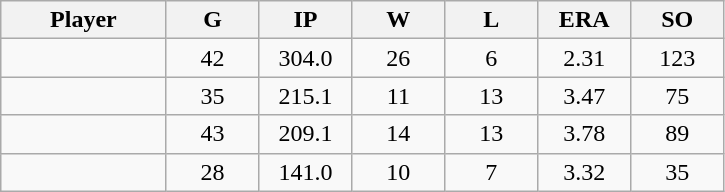<table class="wikitable sortable">
<tr>
<th bgcolor="#DDDDFF" width="16%">Player</th>
<th bgcolor="#DDDDFF" width="9%">G</th>
<th bgcolor="#DDDDFF" width="9%">IP</th>
<th bgcolor="#DDDDFF" width="9%">W</th>
<th bgcolor="#DDDDFF" width="9%">L</th>
<th bgcolor="#DDDDFF" width="9%">ERA</th>
<th bgcolor="#DDDDFF" width="9%">SO</th>
</tr>
<tr align="center">
<td></td>
<td>42</td>
<td>304.0</td>
<td>26</td>
<td>6</td>
<td>2.31</td>
<td>123</td>
</tr>
<tr align="center">
<td></td>
<td>35</td>
<td>215.1</td>
<td>11</td>
<td>13</td>
<td>3.47</td>
<td>75</td>
</tr>
<tr align="center">
<td></td>
<td>43</td>
<td>209.1</td>
<td>14</td>
<td>13</td>
<td>3.78</td>
<td>89</td>
</tr>
<tr align="center">
<td></td>
<td>28</td>
<td>141.0</td>
<td>10</td>
<td>7</td>
<td>3.32</td>
<td>35</td>
</tr>
</table>
